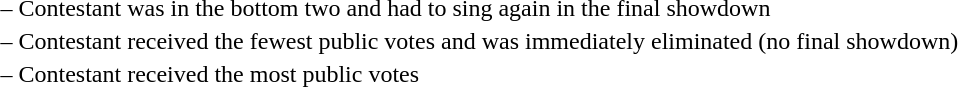<table>
<tr>
<td> –</td>
<td>Contestant was in the bottom two and had to sing again in the final showdown</td>
</tr>
<tr>
<td> –</td>
<td>Contestant received the fewest public votes and was immediately eliminated (no final showdown)</td>
</tr>
<tr>
<td> –</td>
<td>Contestant received the most public votes</td>
</tr>
</table>
